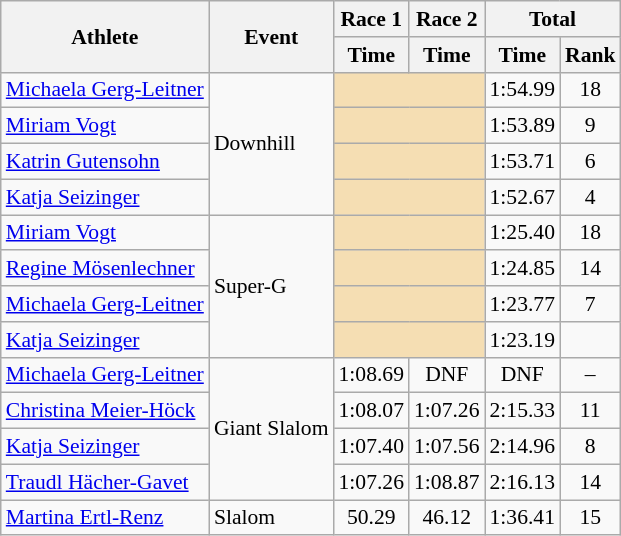<table class="wikitable" style="font-size:90%">
<tr>
<th rowspan="2">Athlete</th>
<th rowspan="2">Event</th>
<th>Race 1</th>
<th>Race 2</th>
<th colspan="2">Total</th>
</tr>
<tr>
<th>Time</th>
<th>Time</th>
<th>Time</th>
<th>Rank</th>
</tr>
<tr>
<td><a href='#'>Michaela Gerg-Leitner</a></td>
<td rowspan="4">Downhill</td>
<td colspan="2" bgcolor="wheat"></td>
<td align="center">1:54.99</td>
<td align="center">18</td>
</tr>
<tr>
<td><a href='#'>Miriam Vogt</a></td>
<td colspan="2" bgcolor="wheat"></td>
<td align="center">1:53.89</td>
<td align="center">9</td>
</tr>
<tr>
<td><a href='#'>Katrin Gutensohn</a></td>
<td colspan="2" bgcolor="wheat"></td>
<td align="center">1:53.71</td>
<td align="center">6</td>
</tr>
<tr>
<td><a href='#'>Katja Seizinger</a></td>
<td colspan="2" bgcolor="wheat"></td>
<td align="center">1:52.67</td>
<td align="center">4</td>
</tr>
<tr>
<td><a href='#'>Miriam Vogt</a></td>
<td rowspan="4">Super-G</td>
<td colspan="2" bgcolor="wheat"></td>
<td align="center">1:25.40</td>
<td align="center">18</td>
</tr>
<tr>
<td><a href='#'>Regine Mösenlechner</a></td>
<td colspan="2" bgcolor="wheat"></td>
<td align="center">1:24.85</td>
<td align="center">14</td>
</tr>
<tr>
<td><a href='#'>Michaela Gerg-Leitner</a></td>
<td colspan="2" bgcolor="wheat"></td>
<td align="center">1:23.77</td>
<td align="center">7</td>
</tr>
<tr>
<td><a href='#'>Katja Seizinger</a></td>
<td colspan="2" bgcolor="wheat"></td>
<td align="center">1:23.19</td>
<td align="center"></td>
</tr>
<tr>
<td><a href='#'>Michaela Gerg-Leitner</a></td>
<td rowspan="4">Giant Slalom</td>
<td align="center">1:08.69</td>
<td align="center">DNF</td>
<td align="center">DNF</td>
<td align="center">–</td>
</tr>
<tr>
<td><a href='#'>Christina Meier-Höck</a></td>
<td align="center">1:08.07</td>
<td align="center">1:07.26</td>
<td align="center">2:15.33</td>
<td align="center">11</td>
</tr>
<tr>
<td><a href='#'>Katja Seizinger</a></td>
<td align="center">1:07.40</td>
<td align="center">1:07.56</td>
<td align="center">2:14.96</td>
<td align="center">8</td>
</tr>
<tr>
<td><a href='#'>Traudl Hächer-Gavet</a></td>
<td align="center">1:07.26</td>
<td align="center">1:08.87</td>
<td align="center">2:16.13</td>
<td align="center">14</td>
</tr>
<tr>
<td><a href='#'>Martina Ertl-Renz</a></td>
<td>Slalom</td>
<td align="center">50.29</td>
<td align="center">46.12</td>
<td align="center">1:36.41</td>
<td align="center">15</td>
</tr>
</table>
